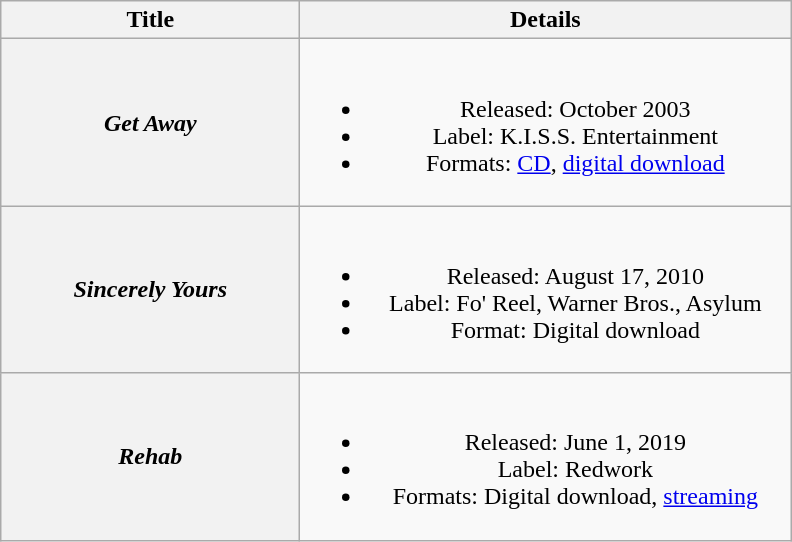<table class="wikitable plainrowheaders" style="text-align:center;">
<tr>
<th style="width:12em;">Title</th>
<th style="width:20em;">Details</th>
</tr>
<tr>
<th scope="row"><em>Get Away</em></th>
<td><br><ul><li>Released: October 2003</li><li>Label: K.I.S.S. Entertainment</li><li>Formats: <a href='#'>CD</a>, <a href='#'>digital download</a></li></ul></td>
</tr>
<tr>
<th scope="row"><em>Sincerely Yours</em></th>
<td><br><ul><li>Released: August 17, 2010</li><li>Label: Fo' Reel, Warner Bros., Asylum</li><li>Format: Digital download</li></ul></td>
</tr>
<tr>
<th scope="row"><em>Rehab</em></th>
<td><br><ul><li>Released: June 1, 2019</li><li>Label: Redwork</li><li>Formats: Digital download, <a href='#'>streaming</a></li></ul></td>
</tr>
</table>
